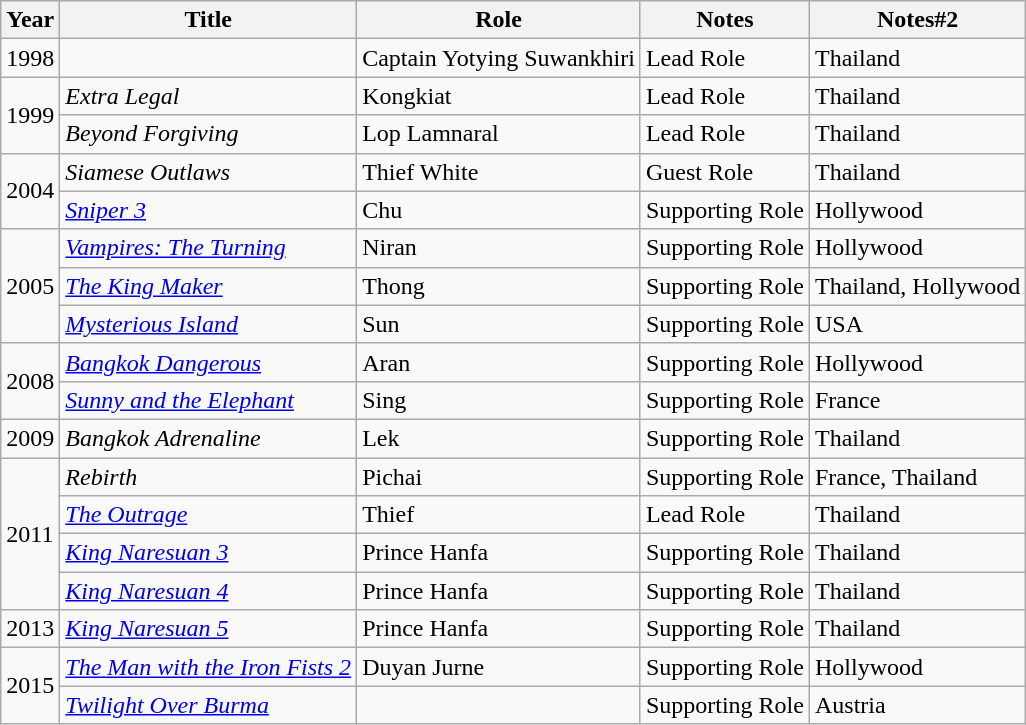<table class="wikitable">
<tr>
<th>Year</th>
<th>Title</th>
<th>Role</th>
<th>Notes</th>
<th>Notes#2</th>
</tr>
<tr>
<td rowspan="1">1998</td>
<td><em></em></td>
<td>Captain Yotying Suwankhiri</td>
<td>Lead Role</td>
<td>Thailand</td>
</tr>
<tr>
<td rowspan="2">1999</td>
<td><em>Extra Legal</em></td>
<td>Kongkiat</td>
<td>Lead Role</td>
<td>Thailand</td>
</tr>
<tr>
<td><em>Beyond Forgiving</em></td>
<td>Lop Lamnaral</td>
<td>Lead Role</td>
<td>Thailand</td>
</tr>
<tr>
<td rowspan="2">2004</td>
<td><em>Siamese Outlaws</em></td>
<td>Thief White</td>
<td>Guest Role</td>
<td>Thailand</td>
</tr>
<tr>
<td><em><a href='#'>Sniper 3</a></em></td>
<td>Chu</td>
<td>Supporting Role</td>
<td>Hollywood</td>
</tr>
<tr>
<td rowspan="3">2005</td>
<td><em><a href='#'>Vampires: The Turning</a></em></td>
<td>Niran</td>
<td>Supporting Role</td>
<td>Hollywood</td>
</tr>
<tr>
<td><em><a href='#'>The King Maker</a></em></td>
<td>Thong</td>
<td>Supporting Role</td>
<td>Thailand, Hollywood</td>
</tr>
<tr>
<td><em><a href='#'>Mysterious Island</a></em></td>
<td>Sun</td>
<td>Supporting Role</td>
<td>USA</td>
</tr>
<tr>
<td rowspan="2">2008</td>
<td><em><a href='#'>Bangkok Dangerous</a></em></td>
<td>Aran</td>
<td>Supporting Role</td>
<td>Hollywood</td>
</tr>
<tr>
<td><em><a href='#'>Sunny and the Elephant</a></em></td>
<td>Sing</td>
<td>Supporting Role</td>
<td>France</td>
</tr>
<tr>
<td rowspan="1">2009</td>
<td><em>Bangkok Adrenaline</em></td>
<td>Lek</td>
<td>Supporting Role</td>
<td>Thailand</td>
</tr>
<tr>
<td rowspan="4">2011</td>
<td><em>Rebirth</em></td>
<td>Pichai</td>
<td>Supporting Role</td>
<td>France, Thailand</td>
</tr>
<tr>
<td><a href='#'><em>The Outrage</em></a></td>
<td>Thief</td>
<td>Lead Role</td>
<td>Thailand</td>
</tr>
<tr>
<td><a href='#'><em>King Naresuan 3</em></a></td>
<td>Prince Hanfa</td>
<td>Supporting Role</td>
<td>Thailand</td>
</tr>
<tr>
<td><a href='#'><em>King Naresuan 4</em></a></td>
<td>Prince Hanfa</td>
<td>Supporting Role</td>
<td>Thailand</td>
</tr>
<tr>
<td>2013</td>
<td><a href='#'><em>King Naresuan 5</em></a></td>
<td>Prince Hanfa</td>
<td>Supporting Role</td>
<td>Thailand</td>
</tr>
<tr>
<td rowspan="2">2015</td>
<td><em><a href='#'>The Man with the Iron Fists 2</a></em></td>
<td>Duyan Jurne</td>
<td>Supporting Role</td>
<td>Hollywood</td>
</tr>
<tr>
<td><em><a href='#'>Twilight Over Burma</a></em></td>
<td></td>
<td>Supporting Role</td>
<td>Austria</td>
</tr>
</table>
